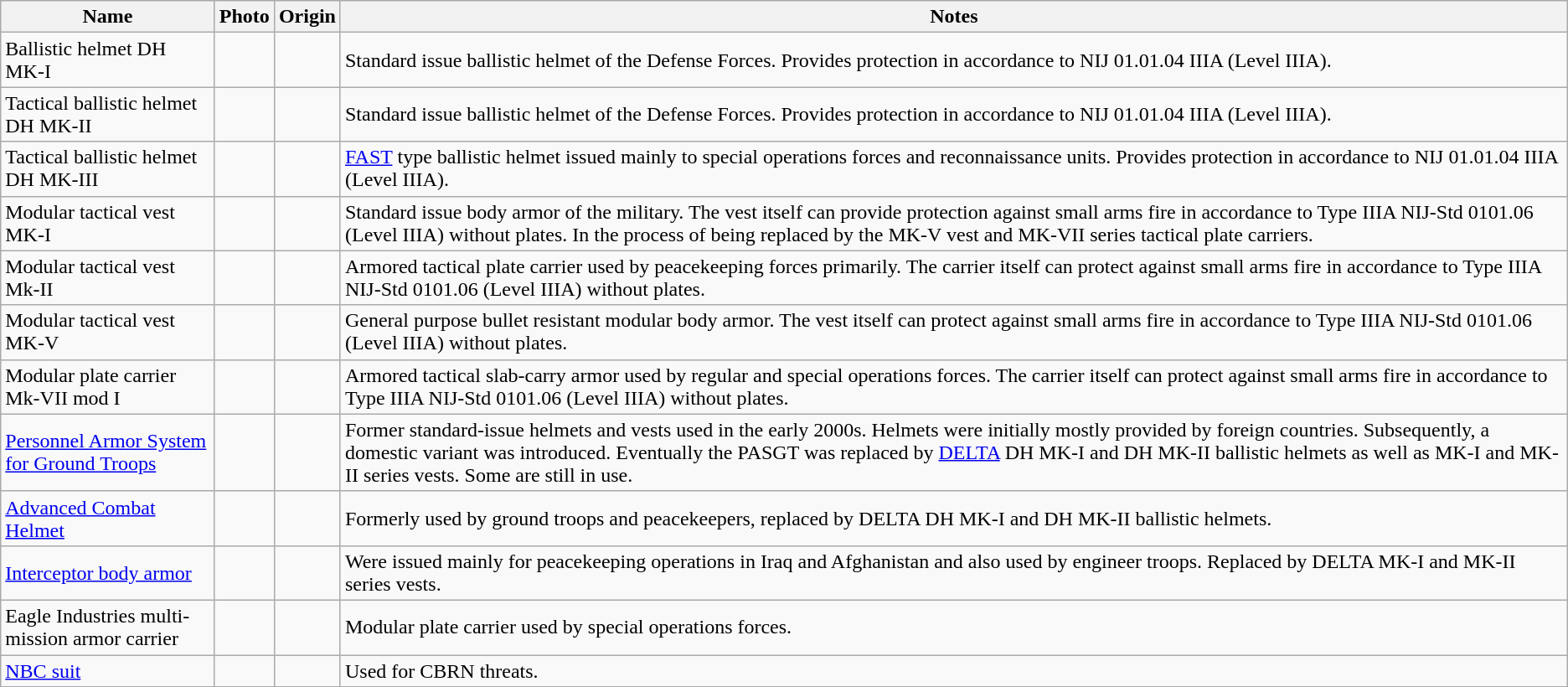<table class="wikitable">
<tr>
<th>Name</th>
<th>Photo</th>
<th>Origin</th>
<th>Notes</th>
</tr>
<tr>
<td>Ballistic helmet DH MK-I</td>
<td></td>
<td></td>
<td>Standard issue ballistic helmet of the Defense Forces. Provides protection in accordance to NIJ 01.01.04 IIIA (Level IIIA).</td>
</tr>
<tr>
<td>Tactical ballistic helmet DH MK-II</td>
<td></td>
<td></td>
<td>Standard issue ballistic helmet of the Defense Forces. Provides protection in accordance to NIJ 01.01.04 IIIA (Level IIIA).</td>
</tr>
<tr>
<td>Tactical ballistic helmet DH MK-III</td>
<td></td>
<td></td>
<td><a href='#'>FAST</a> type ballistic helmet issued mainly to special operations forces and reconnaissance units. Provides protection in accordance to NIJ 01.01.04 IIIA (Level IIIA).</td>
</tr>
<tr>
<td>Modular tactical vest MK-I</td>
<td><br></td>
<td></td>
<td>Standard issue body armor of the military. The vest itself can provide protection against small arms fire in accordance to Type IIIA NIJ-Std 0101.06 (Level IIIA) without plates. In the process of being replaced by the MK-V vest and MK-VII series tactical plate carriers.</td>
</tr>
<tr>
<td>Modular tactical vest Mk-II</td>
<td></td>
<td></td>
<td>Armored tactical plate carrier used by peacekeeping forces primarily. The carrier itself can protect against small arms fire in accordance to Type IIIA NIJ-Std 0101.06 (Level IIIA) without plates.</td>
</tr>
<tr>
<td>Modular tactical vest MK-V</td>
<td></td>
<td></td>
<td>General purpose bullet resistant modular body armor. The vest itself can protect against small arms fire in accordance to Type IIIA NIJ-Std 0101.06 (Level IIIA) without plates.</td>
</tr>
<tr>
<td>Modular plate carrier Mk-VII mod I</td>
<td></td>
<td></td>
<td>Armored tactical slab-carry armor used by regular and special operations forces. The carrier itself can protect against small arms fire in accordance to Type IIIA NIJ-Std 0101.06 (Level IIIA) without plates.</td>
</tr>
<tr>
<td><a href='#'>Personnel Armor System for Ground Troops</a></td>
<td></td>
<td><br></td>
<td>Former standard-issue helmets and vests used in the early 2000s. Helmets were initially mostly provided by foreign countries. Subsequently, a domestic variant was introduced. Eventually the PASGT was replaced by <a href='#'>DELTA</a> DH MK-I and DH MK-II ballistic helmets as well as MK-I and MK-II series vests. Some are still in use.</td>
</tr>
<tr>
<td><a href='#'>Advanced Combat Helmet</a></td>
<td></td>
<td></td>
<td>Formerly used by ground troops and peacekeepers, replaced by DELTA DH MK-I and DH MK-II ballistic helmets.</td>
</tr>
<tr>
<td><a href='#'>Interceptor body armor</a></td>
<td><br></td>
<td></td>
<td>Were issued mainly for peacekeeping operations in Iraq and Afghanistan and also used by engineer troops. Replaced by DELTA MK-I and MK-II series vests.</td>
</tr>
<tr>
<td>Eagle Industries multi-mission armor carrier</td>
<td></td>
<td></td>
<td>Modular plate carrier used by special operations forces.</td>
</tr>
<tr>
<td><a href='#'>NBC suit</a></td>
<td></td>
<td><br></td>
<td>Used for CBRN threats.</td>
</tr>
</table>
